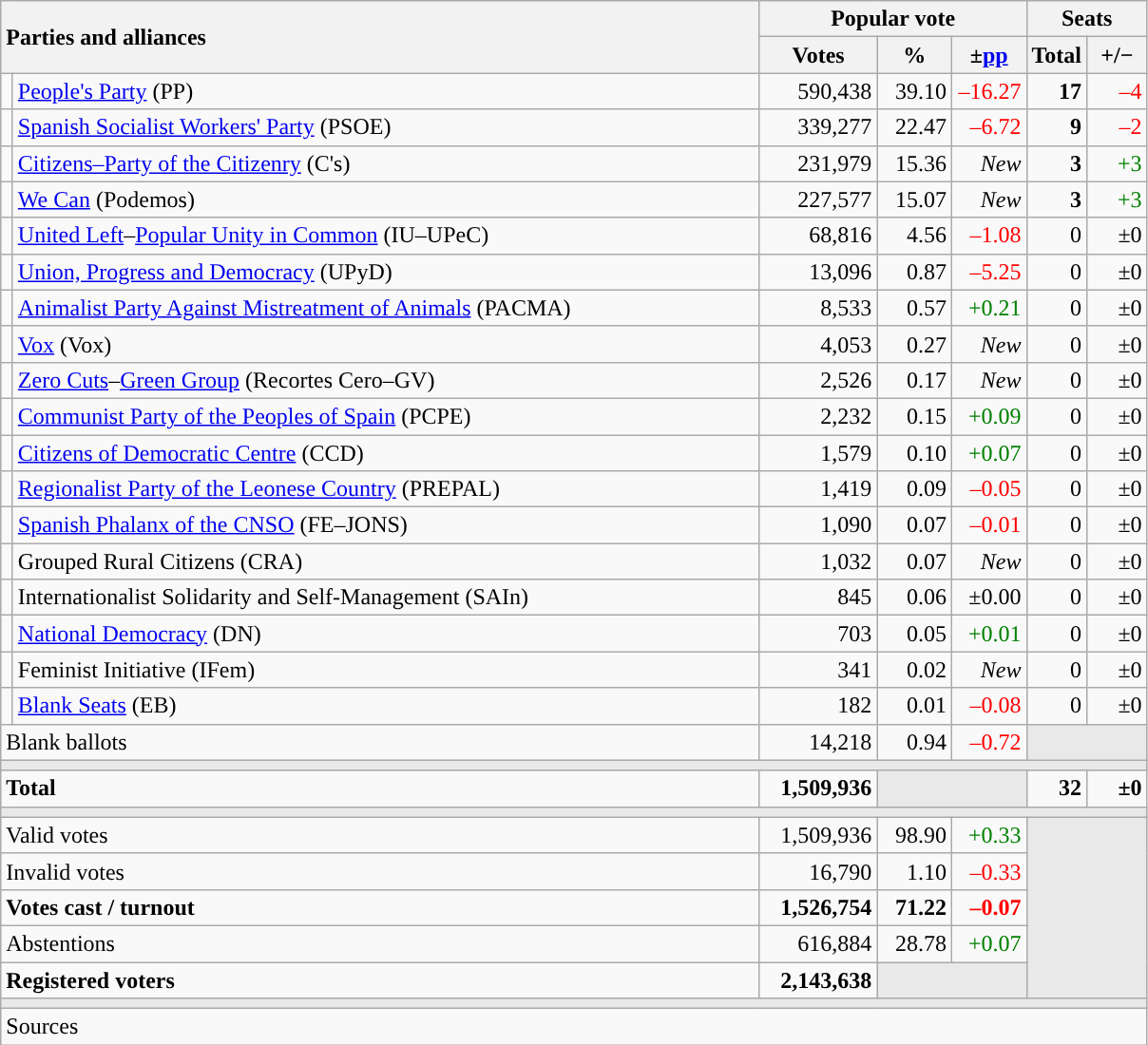<table class="wikitable" style="text-align:right;">
<tr>
<th style="text-align:left;" rowspan="2" colspan="2" width="525">Parties and alliances</th>
<th colspan="3">Popular vote</th>
<th colspan="2">Seats</th>
</tr>
<tr>
<th width="75">Votes</th>
<th width="45">%</th>
<th width="45">±<a href='#'>pp</a></th>
<th width="35">Total</th>
<th width="35">+/−</th>
</tr>
<tr>
<td width="1" style="color:inherit;background:"></td>
<td align="left"><a href='#'>People's Party</a> (PP)</td>
<td>590,438</td>
<td>39.10</td>
<td style="color:red;">–16.27</td>
<td><strong>17</strong></td>
<td style="color:red;">–4</td>
</tr>
<tr>
<td style="color:inherit;background:"></td>
<td align="left"><a href='#'>Spanish Socialist Workers' Party</a> (PSOE)</td>
<td>339,277</td>
<td>22.47</td>
<td style="color:red;">–6.72</td>
<td><strong>9</strong></td>
<td style="color:red;">–2</td>
</tr>
<tr>
<td style="color:inherit;background:"></td>
<td align="left"><a href='#'>Citizens–Party of the Citizenry</a> (C's)</td>
<td>231,979</td>
<td>15.36</td>
<td><em>New</em></td>
<td><strong>3</strong></td>
<td style="color:green;">+3</td>
</tr>
<tr>
<td style="color:inherit;background:"></td>
<td align="left"><a href='#'>We Can</a> (Podemos)</td>
<td>227,577</td>
<td>15.07</td>
<td><em>New</em></td>
<td><strong>3</strong></td>
<td style="color:green;">+3</td>
</tr>
<tr>
<td style="color:inherit;background:"></td>
<td align="left"><a href='#'>United Left</a>–<a href='#'>Popular Unity in Common</a> (IU–UPeC)</td>
<td>68,816</td>
<td>4.56</td>
<td style="color:red;">–1.08</td>
<td>0</td>
<td>±0</td>
</tr>
<tr>
<td style="color:inherit;background:"></td>
<td align="left"><a href='#'>Union, Progress and Democracy</a> (UPyD)</td>
<td>13,096</td>
<td>0.87</td>
<td style="color:red;">–5.25</td>
<td>0</td>
<td>±0</td>
</tr>
<tr>
<td style="color:inherit;background:"></td>
<td align="left"><a href='#'>Animalist Party Against Mistreatment of Animals</a> (PACMA)</td>
<td>8,533</td>
<td>0.57</td>
<td style="color:green;">+0.21</td>
<td>0</td>
<td>±0</td>
</tr>
<tr>
<td style="color:inherit;background:"></td>
<td align="left"><a href='#'>Vox</a> (Vox)</td>
<td>4,053</td>
<td>0.27</td>
<td><em>New</em></td>
<td>0</td>
<td>±0</td>
</tr>
<tr>
<td style="color:inherit;background:"></td>
<td align="left"><a href='#'>Zero Cuts</a>–<a href='#'>Green Group</a> (Recortes Cero–GV)</td>
<td>2,526</td>
<td>0.17</td>
<td><em>New</em></td>
<td>0</td>
<td>±0</td>
</tr>
<tr>
<td style="color:inherit;background:"></td>
<td align="left"><a href='#'>Communist Party of the Peoples of Spain</a> (PCPE)</td>
<td>2,232</td>
<td>0.15</td>
<td style="color:green;">+0.09</td>
<td>0</td>
<td>±0</td>
</tr>
<tr>
<td style="color:inherit;background:"></td>
<td align="left"><a href='#'>Citizens of Democratic Centre</a> (CCD)</td>
<td>1,579</td>
<td>0.10</td>
<td style="color:green;">+0.07</td>
<td>0</td>
<td>±0</td>
</tr>
<tr>
<td style="color:inherit;background:"></td>
<td align="left"><a href='#'>Regionalist Party of the Leonese Country</a> (PREPAL)</td>
<td>1,419</td>
<td>0.09</td>
<td style="color:red;">–0.05</td>
<td>0</td>
<td>±0</td>
</tr>
<tr>
<td style="color:inherit;background:"></td>
<td align="left"><a href='#'>Spanish Phalanx of the CNSO</a> (FE–JONS)</td>
<td>1,090</td>
<td>0.07</td>
<td style="color:red;">–0.01</td>
<td>0</td>
<td>±0</td>
</tr>
<tr>
<td style="color:inherit;background:"></td>
<td align="left">Grouped Rural Citizens (CRA)</td>
<td>1,032</td>
<td>0.07</td>
<td><em>New</em></td>
<td>0</td>
<td>±0</td>
</tr>
<tr>
<td style="color:inherit;background:"></td>
<td align="left">Internationalist Solidarity and Self-Management (SAIn)</td>
<td>845</td>
<td>0.06</td>
<td>±0.00</td>
<td>0</td>
<td>±0</td>
</tr>
<tr>
<td style="color:inherit;background:"></td>
<td align="left"><a href='#'>National Democracy</a> (DN)</td>
<td>703</td>
<td>0.05</td>
<td style="color:green;">+0.01</td>
<td>0</td>
<td>±0</td>
</tr>
<tr>
<td style="color:inherit;background:"></td>
<td align="left">Feminist Initiative (IFem)</td>
<td>341</td>
<td>0.02</td>
<td><em>New</em></td>
<td>0</td>
<td>±0</td>
</tr>
<tr>
<td style="color:inherit;background:"></td>
<td align="left"><a href='#'>Blank Seats</a> (EB)</td>
<td>182</td>
<td>0.01</td>
<td style="color:red;">–0.08</td>
<td>0</td>
<td>±0</td>
</tr>
<tr>
<td align="left" colspan="2">Blank ballots</td>
<td>14,218</td>
<td>0.94</td>
<td style="color:red;">–0.72</td>
<td bgcolor="#E9E9E9" colspan="2"></td>
</tr>
<tr>
<td colspan="7" bgcolor="#E9E9E9"></td>
</tr>
<tr style="font-weight:bold;">
<td align="left" colspan="2">Total</td>
<td>1,509,936</td>
<td bgcolor="#E9E9E9" colspan="2"></td>
<td>32</td>
<td>±0</td>
</tr>
<tr>
<td colspan="7" bgcolor="#E9E9E9"></td>
</tr>
<tr>
<td align="left" colspan="2">Valid votes</td>
<td>1,509,936</td>
<td>98.90</td>
<td style="color:green;">+0.33</td>
<td bgcolor="#E9E9E9" colspan="2" rowspan="5"></td>
</tr>
<tr>
<td align="left" colspan="2">Invalid votes</td>
<td>16,790</td>
<td>1.10</td>
<td style="color:red;">–0.33</td>
</tr>
<tr style="font-weight:bold;">
<td align="left" colspan="2">Votes cast / turnout</td>
<td>1,526,754</td>
<td>71.22</td>
<td style="color:red;">–0.07</td>
</tr>
<tr>
<td align="left" colspan="2">Abstentions</td>
<td>616,884</td>
<td>28.78</td>
<td style="color:green;">+0.07</td>
</tr>
<tr style="font-weight:bold;">
<td align="left" colspan="2">Registered voters</td>
<td>2,143,638</td>
<td bgcolor="#E9E9E9" colspan="2"></td>
</tr>
<tr>
<td colspan="7" bgcolor="#E9E9E9"></td>
</tr>
<tr>
<td align="left" colspan="7">Sources</td>
</tr>
</table>
